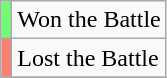<table class="wikitable sortable">
<tr>
<td style="background:#73FB76;"></td>
<td>Won the Battle</td>
</tr>
<tr>
<td style="background:salmon"></td>
<td>Lost the Battle</td>
</tr>
<tr>
</tr>
</table>
